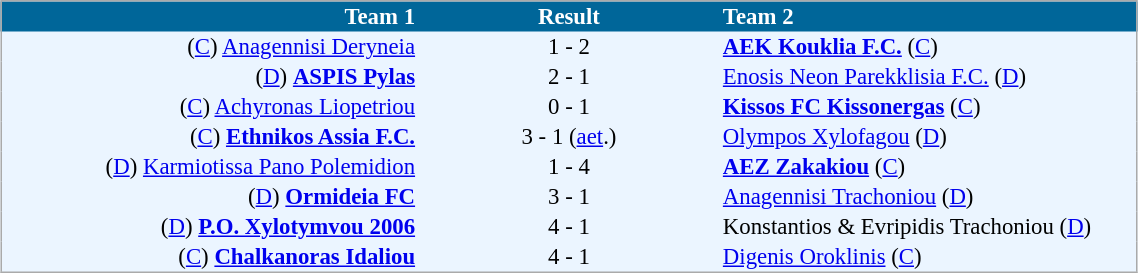<table cellspacing="0" style="background: #EBF5FF; border: 1px #aaa solid; border-collapse: collapse; font-size: 95%; margin: 1em auto;" width=60%>
<tr bgcolor=#006699 style="color:white;">
<th width=30% align="right">Team 1</th>
<th width=22% align="center">Result</th>
<th width=30% align="left">Team 2</th>
</tr>
<tr>
<td align=right>(<a href='#'>C</a>) <a href='#'>Anagennisi Deryneia</a></td>
<td align=center>1 - 2</td>
<td align=left><strong><a href='#'>AEK Kouklia F.C.</a></strong> (<a href='#'>C</a>)</td>
</tr>
<tr>
<td align=right>(<a href='#'>D</a>) <strong><a href='#'>ASPIS Pylas</a></strong></td>
<td align=center>2 - 1</td>
<td align=left><a href='#'>Enosis Neon Parekklisia F.C.</a> (<a href='#'>D</a>)</td>
</tr>
<tr>
<td align=right>(<a href='#'>C</a>) <a href='#'>Achyronas Liopetriou</a></td>
<td align=center>0 - 1</td>
<td align=left><strong><a href='#'>Kissos FC Kissonergas</a></strong> (<a href='#'>C</a>)</td>
</tr>
<tr>
<td align=right>(<a href='#'>C</a>) <strong><a href='#'>Ethnikos Assia F.C.</a></strong></td>
<td align=center>3 - 1 (<a href='#'>aet</a>.)</td>
<td align=left><a href='#'>Olympos Xylofagou</a> (<a href='#'>D</a>)</td>
</tr>
<tr>
<td align=right>(<a href='#'>D</a>) <a href='#'>Karmiotissa Pano Polemidion</a></td>
<td align=center>1 - 4</td>
<td align=left><strong><a href='#'>AEZ Zakakiou</a></strong> (<a href='#'>C</a>)</td>
</tr>
<tr>
<td align=right>(<a href='#'>D</a>) <strong><a href='#'>Ormideia FC</a></strong></td>
<td align=center>3 - 1</td>
<td align=left><a href='#'>Anagennisi Trachoniou</a> (<a href='#'>D</a>)</td>
</tr>
<tr>
<td align=right>(<a href='#'>D</a>) <strong><a href='#'>P.O. Xylotymvou 2006</a></strong></td>
<td align=center>4 - 1</td>
<td align=left>Konstantios & Evripidis Trachoniou (<a href='#'>D</a>)</td>
</tr>
<tr>
<td align=right>(<a href='#'>C</a>) <strong><a href='#'>Chalkanoras Idaliou</a></strong></td>
<td align=center>4 - 1</td>
<td align=left><a href='#'>Digenis Oroklinis</a> (<a href='#'>C</a>)</td>
</tr>
<tr>
</tr>
</table>
